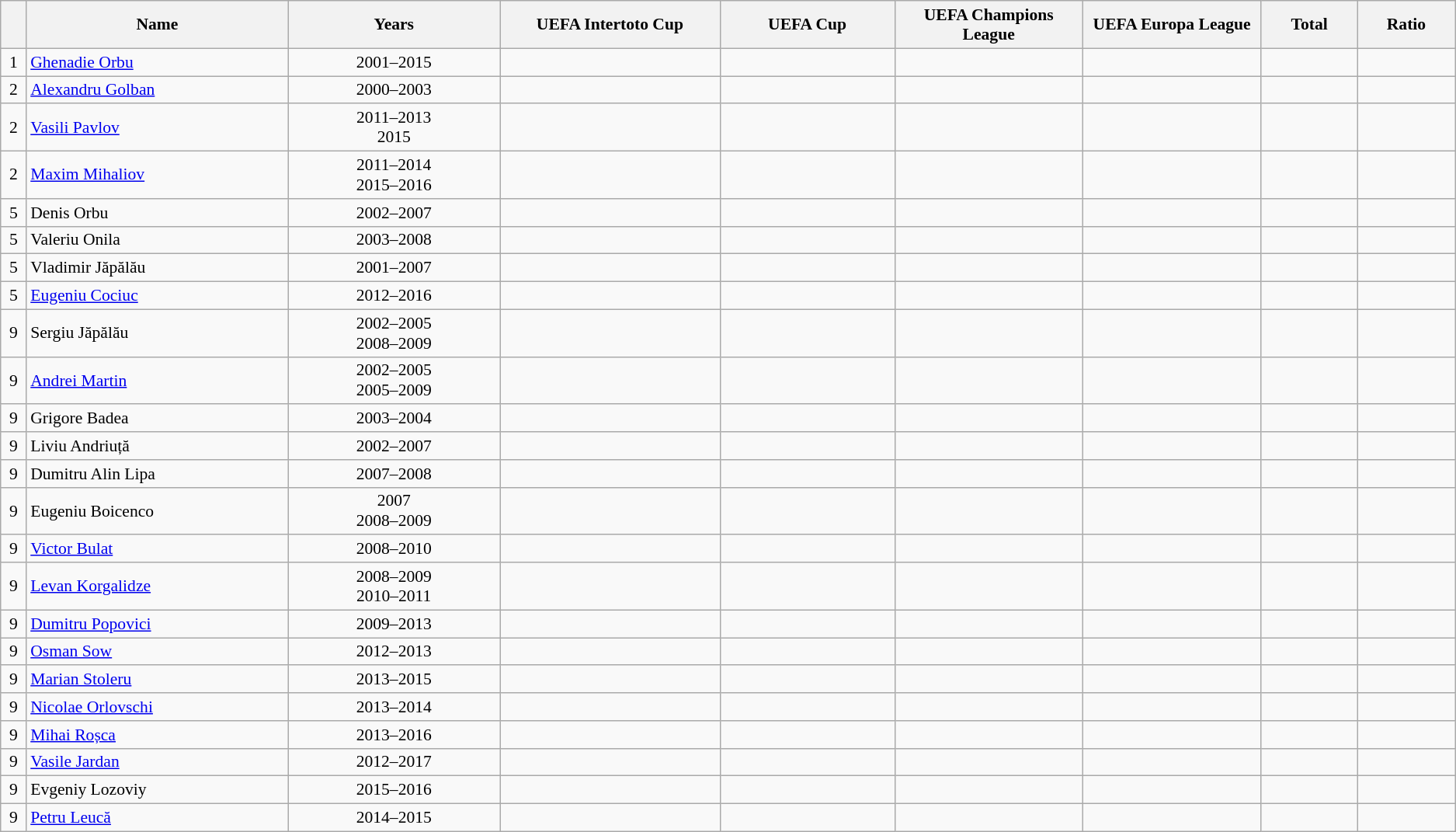<table class="wikitable sortable"  style="text-align:center; font-size:90%; ">
<tr>
<th width=20px></th>
<th width=300px>Name</th>
<th width=250px>Years</th>
<th width=250px>UEFA Intertoto Cup</th>
<th width=200px>UEFA Cup</th>
<th width=200px>UEFA Champions League</th>
<th width=200px>UEFA Europa League</th>
<th width=100px>Total</th>
<th width=100px>Ratio</th>
</tr>
<tr>
<td>1</td>
<td align="left"> <a href='#'>Ghenadie Orbu</a></td>
<td>2001–2015</td>
<td></td>
<td></td>
<td></td>
<td></td>
<td></td>
<td></td>
</tr>
<tr>
<td>2</td>
<td align="left"> <a href='#'>Alexandru Golban</a></td>
<td>2000–2003</td>
<td></td>
<td></td>
<td></td>
<td></td>
<td></td>
<td></td>
</tr>
<tr>
<td>2</td>
<td align="left"> <a href='#'>Vasili Pavlov</a></td>
<td>2011–2013 <br> 2015</td>
<td></td>
<td></td>
<td></td>
<td></td>
<td></td>
<td></td>
</tr>
<tr>
<td>2</td>
<td align="left"> <a href='#'>Maxim Mihaliov</a></td>
<td>2011–2014 <br> 2015–2016</td>
<td></td>
<td></td>
<td></td>
<td></td>
<td></td>
<td></td>
</tr>
<tr>
<td>5</td>
<td align="left"> Denis Orbu</td>
<td>2002–2007</td>
<td></td>
<td></td>
<td></td>
<td></td>
<td></td>
<td></td>
</tr>
<tr>
<td>5</td>
<td align="left"> Valeriu Onila</td>
<td>2003–2008</td>
<td></td>
<td></td>
<td></td>
<td></td>
<td></td>
<td></td>
</tr>
<tr>
<td>5</td>
<td align="left"> Vladimir Jăpălău</td>
<td>2001–2007</td>
<td></td>
<td></td>
<td></td>
<td></td>
<td></td>
<td></td>
</tr>
<tr>
<td>5</td>
<td align="left"> <a href='#'>Eugeniu Cociuc</a></td>
<td>2012–2016</td>
<td></td>
<td></td>
<td></td>
<td></td>
<td></td>
<td></td>
</tr>
<tr>
<td>9</td>
<td align="left"> Sergiu Jăpălău</td>
<td>2002–2005 <br> 2008–2009</td>
<td></td>
<td></td>
<td></td>
<td></td>
<td></td>
<td></td>
</tr>
<tr>
<td>9</td>
<td align="left"> <a href='#'>Andrei Martin</a></td>
<td>2002–2005 <br> 2005–2009</td>
<td></td>
<td></td>
<td></td>
<td></td>
<td></td>
<td></td>
</tr>
<tr>
<td>9</td>
<td align="left"> Grigore Badea</td>
<td>2003–2004</td>
<td></td>
<td></td>
<td></td>
<td></td>
<td></td>
<td></td>
</tr>
<tr>
<td>9</td>
<td align="left"> Liviu Andriuță</td>
<td>2002–2007</td>
<td></td>
<td></td>
<td></td>
<td></td>
<td></td>
<td></td>
</tr>
<tr>
<td>9</td>
<td align="left"> Dumitru Alin Lipa</td>
<td>2007–2008</td>
<td></td>
<td></td>
<td></td>
<td></td>
<td></td>
<td></td>
</tr>
<tr>
<td>9</td>
<td align="left"> Eugeniu Boicenco</td>
<td>2007 <br> 2008–2009</td>
<td></td>
<td></td>
<td></td>
<td></td>
<td></td>
<td></td>
</tr>
<tr>
<td>9</td>
<td align="left"> <a href='#'>Victor Bulat</a></td>
<td>2008–2010</td>
<td></td>
<td></td>
<td></td>
<td></td>
<td></td>
<td></td>
</tr>
<tr>
<td>9</td>
<td align="left"> <a href='#'>Levan Korgalidze</a></td>
<td>2008–2009 <br> 2010–2011</td>
<td></td>
<td></td>
<td></td>
<td></td>
<td></td>
<td></td>
</tr>
<tr>
<td>9</td>
<td align="left"> <a href='#'>Dumitru Popovici</a></td>
<td>2009–2013</td>
<td></td>
<td></td>
<td></td>
<td></td>
<td></td>
<td></td>
</tr>
<tr>
<td>9</td>
<td align="left"> <a href='#'>Osman Sow</a></td>
<td>2012–2013</td>
<td></td>
<td></td>
<td></td>
<td></td>
<td></td>
<td></td>
</tr>
<tr>
<td>9</td>
<td align="left"> <a href='#'>Marian Stoleru</a></td>
<td>2013–2015</td>
<td></td>
<td></td>
<td></td>
<td></td>
<td></td>
<td></td>
</tr>
<tr>
<td>9</td>
<td align="left"> <a href='#'>Nicolae Orlovschi</a></td>
<td>2013–2014</td>
<td></td>
<td></td>
<td></td>
<td></td>
<td></td>
<td></td>
</tr>
<tr>
<td>9</td>
<td align="left"> <a href='#'>Mihai Roșca</a></td>
<td>2013–2016</td>
<td></td>
<td></td>
<td></td>
<td></td>
<td></td>
<td></td>
</tr>
<tr>
<td>9</td>
<td align="left"> <a href='#'>Vasile Jardan</a></td>
<td>2012–2017</td>
<td></td>
<td></td>
<td></td>
<td></td>
<td></td>
<td></td>
</tr>
<tr>
<td>9</td>
<td align="left"> Evgeniy Lozoviy</td>
<td>2015–2016</td>
<td></td>
<td></td>
<td></td>
<td></td>
<td></td>
<td></td>
</tr>
<tr>
<td>9</td>
<td align="left"> <a href='#'>Petru Leucă</a></td>
<td>2014–2015</td>
<td></td>
<td></td>
<td></td>
<td></td>
<td></td>
<td></td>
</tr>
</table>
